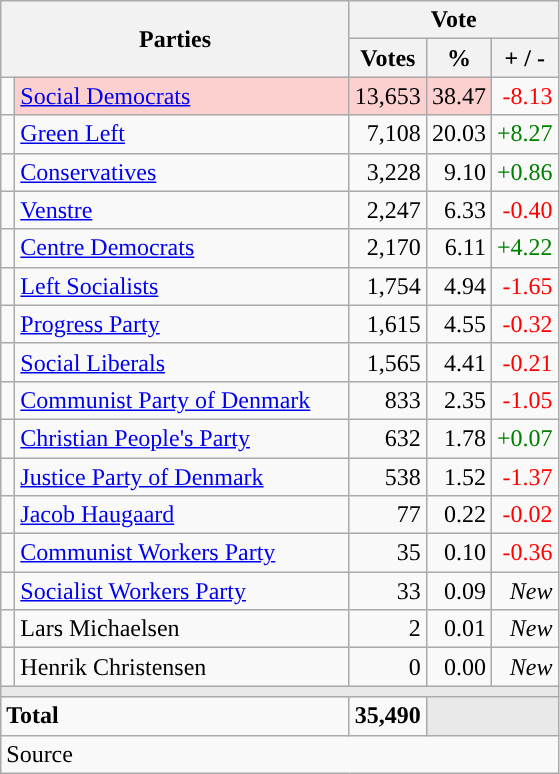<table class="wikitable" style="text-align:right;">
<tr>
<th style="text-align:centre;" rowspan="2" colspan="2" width="225">Parties</th>
<th colspan="3">Vote</th>
</tr>
<tr>
<th width="15">Votes</th>
<th width="15">%</th>
<th width="15">+ / -</th>
</tr>
<tr>
<td width="2" style="color:inherit;background:"></td>
<td bgcolor=#fbd0ce  align="left"><a href='#'>Social Democrats</a></td>
<td bgcolor=#fbd0ce>13,653</td>
<td bgcolor=#fbd0ce>38.47</td>
<td style=color:red;>-8.13</td>
</tr>
<tr>
<td width="2" style="color:inherit;background:"></td>
<td align="left"><a href='#'>Green Left</a></td>
<td>7,108</td>
<td>20.03</td>
<td style=color:green;>+8.27</td>
</tr>
<tr>
<td width="2" style="color:inherit;background:"></td>
<td align="left"><a href='#'>Conservatives</a></td>
<td>3,228</td>
<td>9.10</td>
<td style=color:green;>+0.86</td>
</tr>
<tr>
<td width="2" style="color:inherit;background:"></td>
<td align="left"><a href='#'>Venstre</a></td>
<td>2,247</td>
<td>6.33</td>
<td style=color:red;>-0.40</td>
</tr>
<tr>
<td width="2" style="color:inherit;background:"></td>
<td align="left"><a href='#'>Centre Democrats</a></td>
<td>2,170</td>
<td>6.11</td>
<td style=color:green;>+4.22</td>
</tr>
<tr>
<td width="2" style="color:inherit;background:"></td>
<td align="left"><a href='#'>Left Socialists</a></td>
<td>1,754</td>
<td>4.94</td>
<td style=color:red;>-1.65</td>
</tr>
<tr>
<td width="2" style="color:inherit;background:"></td>
<td align="left"><a href='#'>Progress Party</a></td>
<td>1,615</td>
<td>4.55</td>
<td style=color:red;>-0.32</td>
</tr>
<tr>
<td width="2" style="color:inherit;background:"></td>
<td align="left"><a href='#'>Social Liberals</a></td>
<td>1,565</td>
<td>4.41</td>
<td style=color:red;>-0.21</td>
</tr>
<tr>
<td width="2" style="color:inherit;background:"></td>
<td align="left"><a href='#'>Communist Party of Denmark</a></td>
<td>833</td>
<td>2.35</td>
<td style=color:red;>-1.05</td>
</tr>
<tr>
<td width="2" style="color:inherit;background:"></td>
<td align="left"><a href='#'>Christian People's Party</a></td>
<td>632</td>
<td>1.78</td>
<td style=color:green;>+0.07</td>
</tr>
<tr>
<td width="2" style="color:inherit;background:"></td>
<td align="left"><a href='#'>Justice Party of Denmark</a></td>
<td>538</td>
<td>1.52</td>
<td style=color:red;>-1.37</td>
</tr>
<tr>
<td width="2" style="color:inherit;background:"></td>
<td align="left"><a href='#'>Jacob Haugaard</a></td>
<td>77</td>
<td>0.22</td>
<td style=color:red;>-0.02</td>
</tr>
<tr>
<td width="2" style="color:inherit;background:"></td>
<td align="left"><a href='#'>Communist Workers Party</a></td>
<td>35</td>
<td>0.10</td>
<td style=color:red;>-0.36</td>
</tr>
<tr>
<td width="2" style="color:inherit;background:"></td>
<td align="left"><a href='#'>Socialist Workers Party</a></td>
<td>33</td>
<td>0.09</td>
<td><em>New</em></td>
</tr>
<tr>
<td width="2" style="color:inherit;background:"></td>
<td align="left">Lars Michaelsen</td>
<td>2</td>
<td>0.01</td>
<td><em>New</em></td>
</tr>
<tr>
<td width="2" style="color:inherit;background:"></td>
<td align="left">Henrik Christensen</td>
<td>0</td>
<td>0.00</td>
<td><em>New</em></td>
</tr>
<tr>
<td colspan="7" bgcolor="#E9E9E9"></td>
</tr>
<tr>
<td align="left" colspan="2"><strong>Total</strong></td>
<td><strong>35,490</strong></td>
<td bgcolor="#E9E9E9" colspan="2"></td>
</tr>
<tr>
<td align="left" colspan="6">Source</td>
</tr>
</table>
